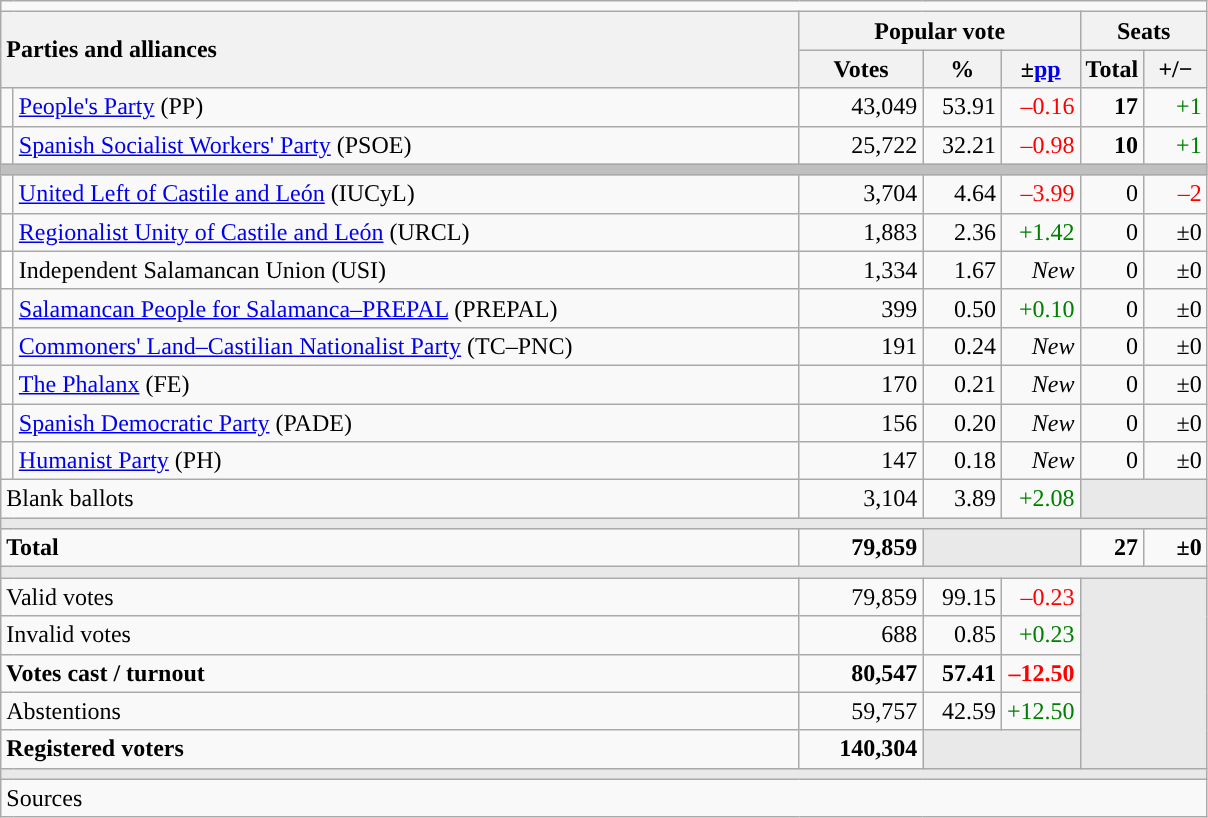<table class="wikitable" style="text-align:right;">
<tr>
<td colspan="7"></td>
</tr>
<tr>
<th style="text-align:left;" rowspan="2" colspan="2" width="525">Parties and alliances</th>
<th colspan="3">Popular vote</th>
<th colspan="2">Seats</th>
</tr>
<tr>
<th width="75">Votes</th>
<th width="45">%</th>
<th width="45">±<a href='#'>pp</a></th>
<th width="35">Total</th>
<th width="35">+/−</th>
</tr>
<tr>
<td width="1" style="color:inherit;background:"></td>
<td align="left"><a href='#'>People's Party</a> (PP)</td>
<td>43,049</td>
<td>53.91</td>
<td style="color:red;">–0.16</td>
<td><strong>17</strong></td>
<td style="color:green;">+1</td>
</tr>
<tr>
<td style="color:inherit;background:"></td>
<td align="left"><a href='#'>Spanish Socialist Workers' Party</a> (PSOE)</td>
<td>25,722</td>
<td>32.21</td>
<td style="color:red;">–0.98</td>
<td><strong>10</strong></td>
<td style="color:green;">+1</td>
</tr>
<tr>
<td colspan="7" bgcolor="#C0C0C0"></td>
</tr>
<tr>
<td style="color:inherit;background:"></td>
<td align="left"><a href='#'>United Left of Castile and León</a> (IUCyL)</td>
<td>3,704</td>
<td>4.64</td>
<td style="color:red;">–3.99</td>
<td>0</td>
<td style="color:red;">–2</td>
</tr>
<tr>
<td style="color:inherit;background:"></td>
<td align="left"><a href='#'>Regionalist Unity of Castile and León</a> (URCL)</td>
<td>1,883</td>
<td>2.36</td>
<td style="color:green;">+1.42</td>
<td>0</td>
<td>±0</td>
</tr>
<tr>
<td bgcolor="white"></td>
<td align="left">Independent Salamancan Union (USI)</td>
<td>1,334</td>
<td>1.67</td>
<td><em>New</em></td>
<td>0</td>
<td>±0</td>
</tr>
<tr>
<td style="color:inherit;background:"></td>
<td align="left"><a href='#'>Salamancan People for Salamanca–PREPAL</a> (PREPAL)</td>
<td>399</td>
<td>0.50</td>
<td style="color:green;">+0.10</td>
<td>0</td>
<td>±0</td>
</tr>
<tr>
<td style="color:inherit;background:"></td>
<td align="left"><a href='#'>Commoners' Land–Castilian Nationalist Party</a> (TC–PNC)</td>
<td>191</td>
<td>0.24</td>
<td><em>New</em></td>
<td>0</td>
<td>±0</td>
</tr>
<tr>
<td style="color:inherit;background:"></td>
<td align="left"><a href='#'>The Phalanx</a> (FE)</td>
<td>170</td>
<td>0.21</td>
<td><em>New</em></td>
<td>0</td>
<td>±0</td>
</tr>
<tr>
<td style="color:inherit;background:"></td>
<td align="left"><a href='#'>Spanish Democratic Party</a> (PADE)</td>
<td>156</td>
<td>0.20</td>
<td><em>New</em></td>
<td>0</td>
<td>±0</td>
</tr>
<tr>
<td style="color:inherit;background:"></td>
<td align="left"><a href='#'>Humanist Party</a> (PH)</td>
<td>147</td>
<td>0.18</td>
<td><em>New</em></td>
<td>0</td>
<td>±0</td>
</tr>
<tr>
<td align="left" colspan="2">Blank ballots</td>
<td>3,104</td>
<td>3.89</td>
<td style="color:green;">+2.08</td>
<td bgcolor="#E9E9E9" colspan="2"></td>
</tr>
<tr>
<td colspan="7" bgcolor="#E9E9E9"></td>
</tr>
<tr style="font-weight:bold;">
<td align="left" colspan="2">Total</td>
<td>79,859</td>
<td bgcolor="#E9E9E9" colspan="2"></td>
<td>27</td>
<td>±0</td>
</tr>
<tr>
<td colspan="7" bgcolor="#E9E9E9"></td>
</tr>
<tr>
<td align="left" colspan="2">Valid votes</td>
<td>79,859</td>
<td>99.15</td>
<td style="color:red;">–0.23</td>
<td bgcolor="#E9E9E9" colspan="2" rowspan="5"></td>
</tr>
<tr>
<td align="left" colspan="2">Invalid votes</td>
<td>688</td>
<td>0.85</td>
<td style="color:green;">+0.23</td>
</tr>
<tr style="font-weight:bold;">
<td align="left" colspan="2">Votes cast / turnout</td>
<td>80,547</td>
<td>57.41</td>
<td style="color:red;">–12.50</td>
</tr>
<tr>
<td align="left" colspan="2">Abstentions</td>
<td>59,757</td>
<td>42.59</td>
<td style="color:green;">+12.50</td>
</tr>
<tr style="font-weight:bold;">
<td align="left" colspan="2">Registered voters</td>
<td>140,304</td>
<td bgcolor="#E9E9E9" colspan="2"></td>
</tr>
<tr>
<td colspan="7" bgcolor="#E9E9E9"></td>
</tr>
<tr>
<td align="left" colspan="7">Sources</td>
</tr>
</table>
